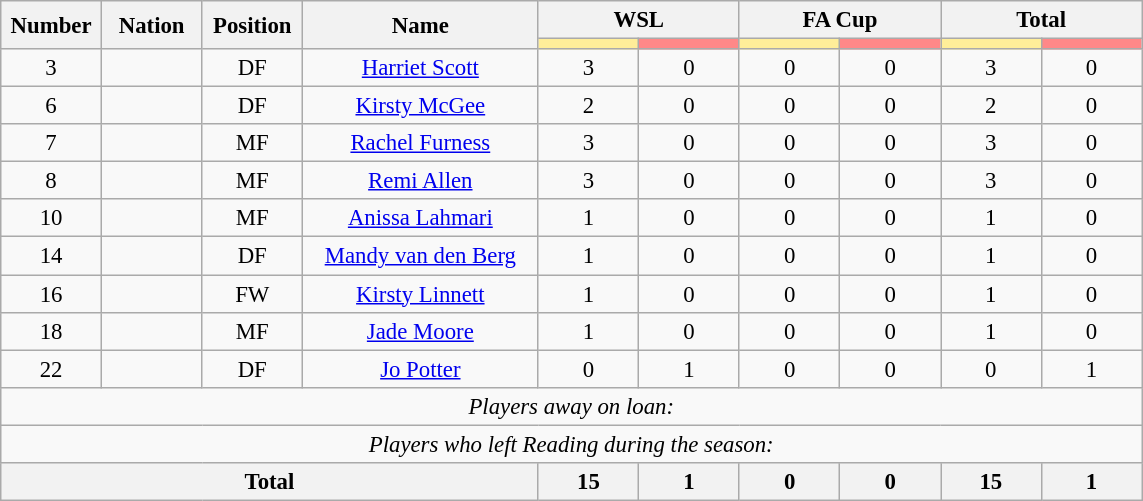<table class="wikitable" style="font-size: 95%; text-align: center;">
<tr>
<th rowspan=2 width=60>Number</th>
<th rowspan=2 width=60>Nation</th>
<th rowspan=2 width=60>Position</th>
<th rowspan=2 width=150>Name</th>
<th colspan=2>WSL</th>
<th colspan=2>FA Cup</th>
<th colspan=2>Total</th>
</tr>
<tr>
<th style="width:60px; background:#fe9;"></th>
<th style="width:60px; background:#ff8888;"></th>
<th style="width:60px; background:#fe9;"></th>
<th style="width:60px; background:#ff8888;"></th>
<th style="width:60px; background:#fe9;"></th>
<th style="width:60px; background:#ff8888;"></th>
</tr>
<tr>
<td>3</td>
<td></td>
<td>DF</td>
<td><a href='#'>Harriet Scott</a></td>
<td>3</td>
<td>0</td>
<td>0</td>
<td>0</td>
<td>3</td>
<td>0</td>
</tr>
<tr>
<td>6</td>
<td></td>
<td>DF</td>
<td><a href='#'>Kirsty McGee</a></td>
<td>2</td>
<td>0</td>
<td>0</td>
<td>0</td>
<td>2</td>
<td>0</td>
</tr>
<tr>
<td>7</td>
<td></td>
<td>MF</td>
<td><a href='#'>Rachel Furness</a></td>
<td>3</td>
<td>0</td>
<td>0</td>
<td>0</td>
<td>3</td>
<td>0</td>
</tr>
<tr>
<td>8</td>
<td></td>
<td>MF</td>
<td><a href='#'>Remi Allen</a></td>
<td>3</td>
<td>0</td>
<td>0</td>
<td>0</td>
<td>3</td>
<td>0</td>
</tr>
<tr>
<td>10</td>
<td></td>
<td>MF</td>
<td><a href='#'>Anissa Lahmari</a></td>
<td>1</td>
<td>0</td>
<td>0</td>
<td>0</td>
<td>1</td>
<td>0</td>
</tr>
<tr>
<td>14</td>
<td></td>
<td>DF</td>
<td><a href='#'>Mandy van den Berg</a></td>
<td>1</td>
<td>0</td>
<td>0</td>
<td>0</td>
<td>1</td>
<td>0</td>
</tr>
<tr>
<td>16</td>
<td></td>
<td>FW</td>
<td><a href='#'>Kirsty Linnett</a></td>
<td>1</td>
<td>0</td>
<td>0</td>
<td>0</td>
<td>1</td>
<td>0</td>
</tr>
<tr>
<td>18</td>
<td></td>
<td>MF</td>
<td><a href='#'>Jade Moore</a></td>
<td>1</td>
<td>0</td>
<td>0</td>
<td>0</td>
<td>1</td>
<td>0</td>
</tr>
<tr>
<td>22</td>
<td></td>
<td>DF</td>
<td><a href='#'>Jo Potter</a></td>
<td>0</td>
<td>1</td>
<td>0</td>
<td>0</td>
<td>0</td>
<td>1</td>
</tr>
<tr>
<td colspan="13"><em>Players away on loan:</em></td>
</tr>
<tr>
<td colspan="13"><em>Players who left Reading during the season:</em></td>
</tr>
<tr>
<th colspan=4>Total</th>
<th>15</th>
<th>1</th>
<th>0</th>
<th>0</th>
<th>15</th>
<th>1</th>
</tr>
</table>
